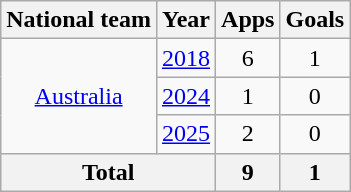<table class="wikitable" style="text-align:center">
<tr>
<th>National team</th>
<th>Year</th>
<th>Apps</th>
<th>Goals</th>
</tr>
<tr>
<td rowspan=3><a href='#'>Australia</a></td>
<td><a href='#'>2018</a></td>
<td>6</td>
<td>1</td>
</tr>
<tr>
<td><a href='#'>2024</a></td>
<td>1</td>
<td>0</td>
</tr>
<tr>
<td><a href='#'>2025</a></td>
<td>2</td>
<td>0</td>
</tr>
<tr>
<th colspan="2">Total</th>
<th>9</th>
<th>1</th>
</tr>
</table>
